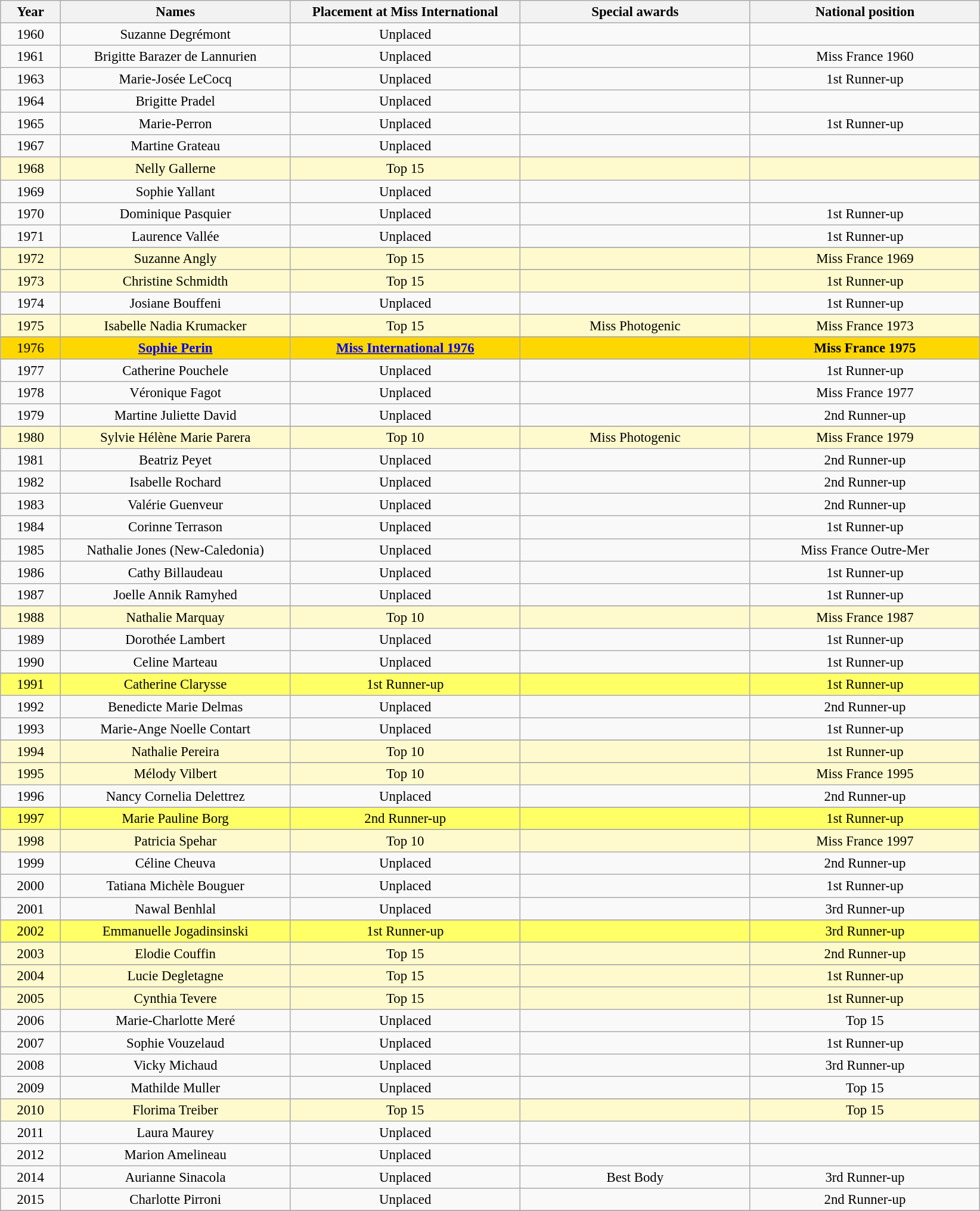<table class="wikitable sortable" style="font-size: 95%; text-align:center">
<tr>
<th width="60">Year</th>
<th width="250">Names</th>
<th width="250">Placement at Miss International</th>
<th width="250">Special awards</th>
<th width="250">National position</th>
</tr>
<tr>
<td>1960</td>
<td>Suzanne Degrémont</td>
<td>Unplaced</td>
<td></td>
<td></td>
</tr>
<tr>
<td>1961</td>
<td>Brigitte Barazer de Lannurien</td>
<td>Unplaced</td>
<td></td>
<td>Miss France 1960</td>
</tr>
<tr>
<td>1963</td>
<td>Marie-Josée LeCocq</td>
<td>Unplaced</td>
<td></td>
<td>1st Runner-up</td>
</tr>
<tr>
<td>1964</td>
<td>Brigitte Pradel</td>
<td>Unplaced</td>
<td></td>
<td></td>
</tr>
<tr>
<td>1965</td>
<td>Marie-Perron</td>
<td>Unplaced</td>
<td></td>
<td>1st Runner-up</td>
</tr>
<tr>
<td>1967</td>
<td>Martine Grateau</td>
<td>Unplaced</td>
<td></td>
<td></td>
</tr>
<tr>
</tr>
<tr style="background-color:#FFFACD;">
<td>1968</td>
<td>Nelly Gallerne</td>
<td>Top 15</td>
<td></td>
<td></td>
</tr>
<tr>
<td>1969</td>
<td>Sophie Yallant</td>
<td>Unplaced</td>
<td></td>
<td></td>
</tr>
<tr>
<td>1970</td>
<td>Dominique Pasquier</td>
<td>Unplaced</td>
<td></td>
<td>1st Runner-up</td>
</tr>
<tr>
<td>1971</td>
<td>Laurence Vallée</td>
<td>Unplaced</td>
<td></td>
<td>1st Runner-up</td>
</tr>
<tr>
</tr>
<tr style="background-color:#FFFACD;">
<td>1972</td>
<td>Suzanne Angly</td>
<td>Top 15</td>
<td></td>
<td>Miss France 1969</td>
</tr>
<tr>
</tr>
<tr style="background-color:#FFFACD;">
<td>1973</td>
<td>Christine Schmidth</td>
<td>Top 15</td>
<td></td>
<td>1st Runner-up</td>
</tr>
<tr>
<td>1974</td>
<td>Josiane Bouffeni</td>
<td>Unplaced</td>
<td></td>
<td>1st Runner-up</td>
</tr>
<tr>
</tr>
<tr style="background-color:#FFFACD;">
<td>1975</td>
<td>Isabelle Nadia Krumacker</td>
<td>Top 15</td>
<td>Miss Photogenic</td>
<td>Miss France 1973</td>
</tr>
<tr>
</tr>
<tr style="background-color:GOLD;">
<td>1976</td>
<td><strong><a href='#'>Sophie Perin</a></strong></td>
<td><strong><a href='#'>Miss International 1976</a></strong></td>
<td></td>
<td><strong>Miss France 1975</strong></td>
</tr>
<tr>
<td>1977</td>
<td>Catherine Pouchele</td>
<td>Unplaced</td>
<td></td>
<td>1st Runner-up</td>
</tr>
<tr>
<td>1978</td>
<td>Véronique Fagot</td>
<td>Unplaced</td>
<td></td>
<td>Miss France 1977</td>
</tr>
<tr>
<td>1979</td>
<td>Martine Juliette David</td>
<td>Unplaced</td>
<td></td>
<td>2nd Runner-up</td>
</tr>
<tr>
</tr>
<tr style="background-color:#FFFACD;">
<td>1980</td>
<td>Sylvie Hélène Marie Parera</td>
<td>Top 10</td>
<td>Miss Photogenic</td>
<td>Miss France 1979</td>
</tr>
<tr>
<td>1981</td>
<td>Beatriz Peyet</td>
<td>Unplaced</td>
<td></td>
<td>2nd Runner-up</td>
</tr>
<tr>
<td>1982</td>
<td>Isabelle Rochard</td>
<td>Unplaced</td>
<td></td>
<td>2nd Runner-up</td>
</tr>
<tr>
<td>1983</td>
<td>Valérie Guenveur</td>
<td>Unplaced</td>
<td></td>
<td>2nd Runner-up</td>
</tr>
<tr>
<td>1984</td>
<td>Corinne Terrason</td>
<td>Unplaced</td>
<td></td>
<td>1st Runner-up</td>
</tr>
<tr>
<td>1985</td>
<td>Nathalie Jones (New-Caledonia)</td>
<td>Unplaced</td>
<td></td>
<td>Miss France Outre-Mer</td>
</tr>
<tr>
<td>1986</td>
<td>Cathy Billaudeau</td>
<td>Unplaced</td>
<td></td>
<td>1st Runner-up</td>
</tr>
<tr>
<td>1987</td>
<td>Joelle Annik Ramyhed</td>
<td>Unplaced</td>
<td></td>
<td>1st Runner-up</td>
</tr>
<tr>
</tr>
<tr style="background-color:#FFFACD;">
<td>1988</td>
<td>Nathalie Marquay</td>
<td>Top 10</td>
<td></td>
<td>Miss France 1987</td>
</tr>
<tr>
<td>1989</td>
<td>Dorothée Lambert</td>
<td>Unplaced</td>
<td></td>
<td>1st Runner-up</td>
</tr>
<tr>
<td>1990</td>
<td>Celine Marteau</td>
<td>Unplaced</td>
<td></td>
<td>1st Runner-up</td>
</tr>
<tr>
</tr>
<tr style="background-color:#FFFF66;">
<td>1991</td>
<td>Catherine Clarysse</td>
<td>1st Runner-up</td>
<td></td>
<td>1st Runner-up</td>
</tr>
<tr>
<td>1992</td>
<td>Benedicte Marie Delmas</td>
<td>Unplaced</td>
<td></td>
<td>2nd Runner-up</td>
</tr>
<tr>
<td>1993</td>
<td>Marie-Ange Noelle Contart</td>
<td>Unplaced</td>
<td></td>
<td>1st Runner-up</td>
</tr>
<tr>
</tr>
<tr style="background-color:#FFFACD;">
<td>1994</td>
<td>Nathalie Pereira</td>
<td>Top 10</td>
<td></td>
<td>1st Runner-up</td>
</tr>
<tr>
</tr>
<tr style="background-color:#FFFACD;">
<td>1995</td>
<td>Mélody Vilbert</td>
<td>Top 10</td>
<td></td>
<td>Miss France 1995</td>
</tr>
<tr>
<td>1996</td>
<td>Nancy Cornelia Delettrez</td>
<td>Unplaced</td>
<td></td>
<td>2nd Runner-up</td>
</tr>
<tr>
</tr>
<tr style="background-color:#FFFF66;">
<td>1997</td>
<td>Marie Pauline Borg</td>
<td>2nd Runner-up</td>
<td></td>
<td>1st Runner-up</td>
</tr>
<tr>
</tr>
<tr style="background-color:#FFFACD;">
<td>1998</td>
<td>Patricia Spehar</td>
<td>Top 10</td>
<td></td>
<td>Miss France 1997</td>
</tr>
<tr>
<td>1999</td>
<td>Céline Cheuva</td>
<td>Unplaced</td>
<td></td>
<td>2nd Runner-up</td>
</tr>
<tr>
<td>2000</td>
<td>Tatiana Michèle Bouguer</td>
<td>Unplaced</td>
<td></td>
<td>1st Runner-up</td>
</tr>
<tr>
<td>2001</td>
<td>Nawal Benhlal</td>
<td>Unplaced</td>
<td></td>
<td>3rd Runner-up</td>
</tr>
<tr>
</tr>
<tr style="background-color:#FFFF66;">
<td>2002</td>
<td>Emmanuelle Jogadinsinski</td>
<td>1st Runner-up</td>
<td></td>
<td>3rd Runner-up</td>
</tr>
<tr>
</tr>
<tr style="background-color:#FFFACD;">
<td>2003</td>
<td>Elodie Couffin</td>
<td>Top 15</td>
<td></td>
<td>2nd Runner-up</td>
</tr>
<tr>
</tr>
<tr style="background-color:#FFFACD;">
<td>2004</td>
<td>Lucie Degletagne</td>
<td>Top 15</td>
<td></td>
<td>1st Runner-up</td>
</tr>
<tr>
</tr>
<tr style="background-color:#FFFACD;">
<td>2005</td>
<td>Cynthia Tevere</td>
<td>Top 15</td>
<td></td>
<td>1st Runner-up</td>
</tr>
<tr>
<td>2006</td>
<td>Marie-Charlotte Meré</td>
<td>Unplaced</td>
<td></td>
<td>Top 15</td>
</tr>
<tr>
<td>2007</td>
<td>Sophie Vouzelaud</td>
<td>Unplaced</td>
<td></td>
<td>1st Runner-up</td>
</tr>
<tr>
<td>2008</td>
<td>Vicky Michaud</td>
<td>Unplaced</td>
<td></td>
<td>3rd Runner-up</td>
</tr>
<tr>
<td>2009</td>
<td>Mathilde Muller</td>
<td>Unplaced</td>
<td></td>
<td>Top 15</td>
</tr>
<tr>
</tr>
<tr style="background-color:#FFFACD;">
<td>2010</td>
<td>Florima Treiber</td>
<td>Top 15</td>
<td></td>
<td>Top 15</td>
</tr>
<tr>
<td>2011</td>
<td>Laura Maurey</td>
<td>Unplaced</td>
<td></td>
<td></td>
</tr>
<tr>
<td>2012</td>
<td>Marion Amelineau</td>
<td>Unplaced</td>
<td></td>
<td></td>
</tr>
<tr>
<td>2014</td>
<td>Aurianne Sinacola</td>
<td>Unplaced</td>
<td>Best Body</td>
<td>3rd Runner-up</td>
</tr>
<tr>
<td>2015</td>
<td>Charlotte Pirroni</td>
<td>Unplaced</td>
<td></td>
<td>2nd Runner-up</td>
</tr>
<tr>
</tr>
</table>
